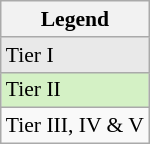<table class="wikitable" style="font-size:90%;">
<tr>
<th>Legend</th>
</tr>
<tr>
<td style="background:#e9e9e9;">Tier I</td>
</tr>
<tr>
<td style="background:#d4f1c5;">Tier II</td>
</tr>
<tr>
<td>Tier III, IV & V</td>
</tr>
</table>
